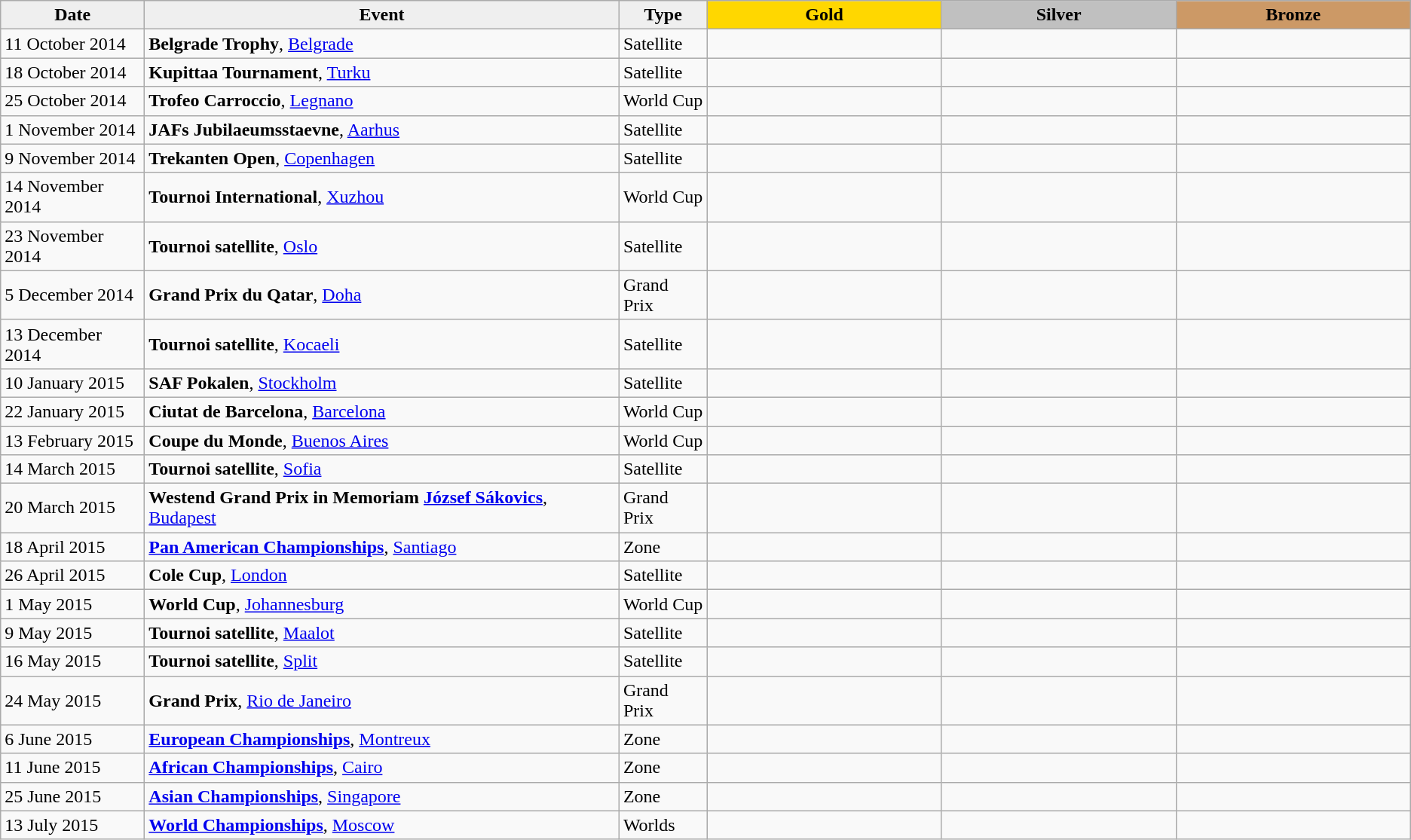<table class="wikitable plainrowheaders" border="1" style="font-size:100%">
<tr align=center>
<th scope=col style="width:120px; background: #efefef;">Date</th>
<th scope=col style="background: #efefef;">Event</th>
<th scope=col style="background: #efefef;">Type</th>
<th scope=col colspan=1 style="width:200px; background: gold;">Gold</th>
<th scope=col colspan=1 style="width:200px; background: silver;">Silver</th>
<th scope=col colspan=1 style="width:200px; background: #cc9966;">Bronze</th>
</tr>
<tr>
<td>11 October 2014</td>
<td><strong>Belgrade Trophy</strong>, <a href='#'>Belgrade</a></td>
<td>Satellite</td>
<td></td>
<td></td>
<td><br></td>
</tr>
<tr>
<td>18 October 2014</td>
<td><strong>Kupittaa Tournament</strong>, <a href='#'>Turku</a></td>
<td>Satellite</td>
<td></td>
<td></td>
<td><br></td>
</tr>
<tr>
<td>25 October 2014</td>
<td><strong>Trofeo Carroccio</strong>, <a href='#'>Legnano</a></td>
<td>World Cup</td>
<td></td>
<td></td>
<td><br></td>
</tr>
<tr>
<td>1 November 2014</td>
<td><strong>JAFs Jubilaeumsstaevne</strong>, <a href='#'>Aarhus</a></td>
<td>Satellite</td>
<td></td>
<td></td>
<td><br></td>
</tr>
<tr>
<td>9 November 2014</td>
<td><strong>Trekanten Open</strong>, <a href='#'>Copenhagen</a></td>
<td>Satellite</td>
<td></td>
<td></td>
<td><br></td>
</tr>
<tr>
<td>14 November 2014</td>
<td><strong>Tournoi International</strong>, <a href='#'>Xuzhou</a></td>
<td>World Cup</td>
<td></td>
<td></td>
<td><br></td>
</tr>
<tr>
<td>23 November 2014</td>
<td><strong>Tournoi satellite</strong>, <a href='#'>Oslo</a></td>
<td>Satellite</td>
<td></td>
<td></td>
<td><br></td>
</tr>
<tr>
<td>5 December 2014</td>
<td><strong>Grand Prix du Qatar</strong>, <a href='#'>Doha</a></td>
<td>Grand Prix</td>
<td></td>
<td></td>
<td><br></td>
</tr>
<tr>
<td>13 December 2014</td>
<td><strong>Tournoi satellite</strong>, <a href='#'>Kocaeli</a></td>
<td>Satellite</td>
<td></td>
<td></td>
<td><br></td>
</tr>
<tr>
<td>10 January 2015</td>
<td><strong>SAF Pokalen</strong>, <a href='#'>Stockholm</a></td>
<td>Satellite</td>
<td></td>
<td></td>
<td><br></td>
</tr>
<tr>
<td>22 January 2015</td>
<td><strong>Ciutat de Barcelona</strong>, <a href='#'>Barcelona</a></td>
<td>World Cup</td>
<td></td>
<td></td>
<td><br></td>
</tr>
<tr>
<td>13 February 2015</td>
<td><strong>Coupe du Monde</strong>, <a href='#'>Buenos Aires</a></td>
<td>World Cup</td>
<td></td>
<td></td>
<td><br></td>
</tr>
<tr>
<td>14 March 2015</td>
<td><strong>Tournoi satellite</strong>, <a href='#'>Sofia</a></td>
<td>Satellite</td>
<td></td>
<td></td>
<td><br></td>
</tr>
<tr>
<td>20 March 2015</td>
<td><strong>Westend Grand Prix in Memoriam <a href='#'>József Sákovics</a></strong>, <a href='#'>Budapest</a></td>
<td>Grand Prix</td>
<td></td>
<td></td>
<td><br></td>
</tr>
<tr>
<td>18 April 2015</td>
<td><strong><a href='#'>Pan American Championships</a></strong>, <a href='#'>Santiago</a></td>
<td>Zone</td>
<td></td>
<td></td>
<td><br></td>
</tr>
<tr>
<td>26 April 2015</td>
<td><strong>Cole Cup</strong>, <a href='#'>London</a></td>
<td>Satellite</td>
<td></td>
<td></td>
<td><br></td>
</tr>
<tr>
<td>1 May 2015</td>
<td><strong>World Cup</strong>, <a href='#'>Johannesburg</a></td>
<td>World Cup</td>
<td></td>
<td></td>
<td><br></td>
</tr>
<tr>
<td>9 May 2015</td>
<td><strong>Tournoi satellite</strong>, <a href='#'>Maalot</a></td>
<td>Satellite</td>
<td></td>
<td></td>
<td><br></td>
</tr>
<tr>
<td>16 May 2015</td>
<td><strong>Tournoi satellite</strong>, <a href='#'>Split</a></td>
<td>Satellite</td>
<td></td>
<td></td>
<td><br></td>
</tr>
<tr>
<td>24 May 2015</td>
<td><strong>Grand Prix</strong>, <a href='#'>Rio de Janeiro</a></td>
<td>Grand Prix</td>
<td></td>
<td></td>
<td><br></td>
</tr>
<tr>
<td>6 June 2015</td>
<td><strong><a href='#'>European Championships</a></strong>, <a href='#'>Montreux</a></td>
<td>Zone</td>
<td></td>
<td></td>
<td><br></td>
</tr>
<tr>
<td>11 June 2015</td>
<td><strong><a href='#'>African Championships</a></strong>, <a href='#'>Cairo</a></td>
<td>Zone</td>
<td></td>
<td></td>
<td><br></td>
</tr>
<tr>
<td>25 June 2015</td>
<td><strong><a href='#'>Asian Championships</a></strong>, <a href='#'>Singapore</a></td>
<td>Zone</td>
<td></td>
<td></td>
<td><br></td>
</tr>
<tr>
<td>13 July 2015</td>
<td><strong><a href='#'>World Championships</a></strong>, <a href='#'>Moscow</a></td>
<td>Worlds</td>
<td></td>
<td></td>
<td><br></td>
</tr>
</table>
